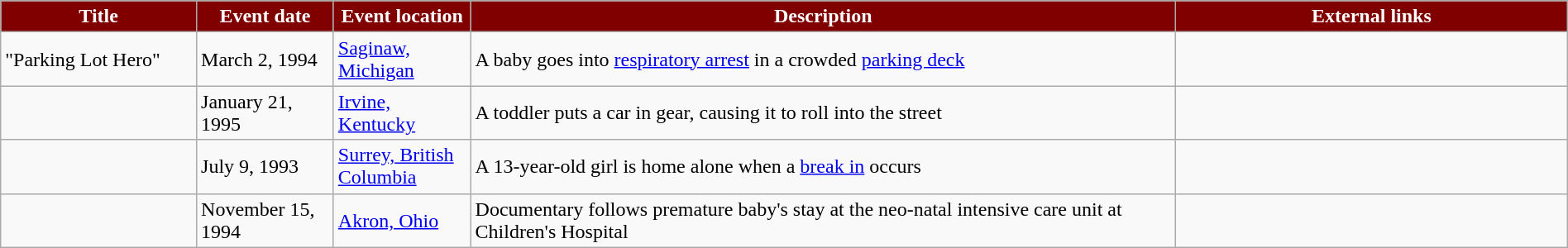<table class="wikitable" style="width: 100%;">
<tr>
<th style="background: #800000; color: #FFFFFF; width: 10%;">Title</th>
<th style="background: #800000; color: #FFFFFF; width: 7%;">Event date</th>
<th style="background: #800000; color: #FFFFFF; width: 7%;">Event location</th>
<th style="background: #800000; color: #FFFFFF; width: 36%;">Description</th>
<th style="background: #800000; color: #FFFFFF; width: 20%;">External links</th>
</tr>
<tr>
<td>"Parking Lot Hero"</td>
<td>March 2, 1994</td>
<td><a href='#'>Saginaw, Michigan</a></td>
<td>A baby goes into <a href='#'>respiratory arrest</a> in a crowded <a href='#'>parking deck</a></td>
<td></td>
</tr>
<tr>
<td></td>
<td>January 21, 1995</td>
<td><a href='#'>Irvine, Kentucky</a></td>
<td>A toddler puts a car in gear, causing it to roll into the street</td>
<td></td>
</tr>
<tr>
<td></td>
<td>July 9, 1993</td>
<td><a href='#'>Surrey, British Columbia</a></td>
<td>A 13-year-old girl is home alone when a <a href='#'>break in</a> occurs</td>
<td></td>
</tr>
<tr>
<td></td>
<td>November 15, 1994</td>
<td><a href='#'>Akron, Ohio</a></td>
<td>Documentary follows premature baby's stay at the neo-natal intensive care unit at Children's Hospital</td>
<td></td>
</tr>
</table>
